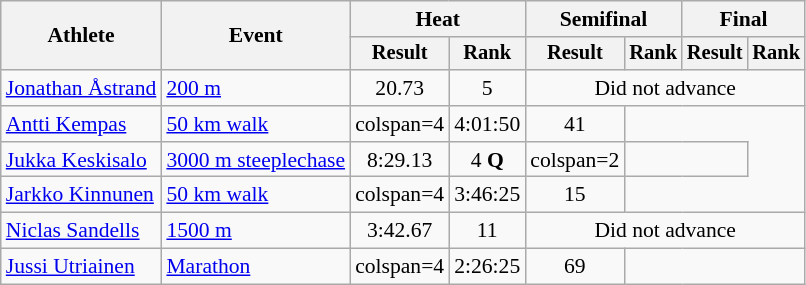<table class="wikitable" style="font-size:90%">
<tr>
<th rowspan="2">Athlete</th>
<th rowspan="2">Event</th>
<th colspan="2">Heat</th>
<th colspan="2">Semifinal</th>
<th colspan="2">Final</th>
</tr>
<tr style="font-size:95%">
<th>Result</th>
<th>Rank</th>
<th>Result</th>
<th>Rank</th>
<th>Result</th>
<th>Rank</th>
</tr>
<tr align=center>
<td align=left><a href='#'>Jonathan Åstrand</a></td>
<td align=left><a href='#'>200 m</a></td>
<td>20.73</td>
<td>5</td>
<td colspan=4>Did not advance</td>
</tr>
<tr align=center>
<td align=left><a href='#'>Antti Kempas</a></td>
<td align=left><a href='#'>50 km walk</a></td>
<td>colspan=4 </td>
<td>4:01:50</td>
<td>41</td>
</tr>
<tr align=center>
<td align=left><a href='#'>Jukka Keskisalo</a></td>
<td align=left><a href='#'>3000 m steeplechase</a></td>
<td>8:29.13</td>
<td>4 <strong>Q</strong></td>
<td>colspan=2 </td>
<td colspan="2"></td>
</tr>
<tr align=center>
<td align=left><a href='#'>Jarkko Kinnunen</a></td>
<td align=left><a href='#'>50 km walk</a></td>
<td>colspan=4 </td>
<td>3:46:25</td>
<td>15</td>
</tr>
<tr align=center>
<td align=left><a href='#'>Niclas Sandells</a></td>
<td align=left><a href='#'>1500 m</a></td>
<td>3:42.67</td>
<td>11</td>
<td colspan=4>Did not advance</td>
</tr>
<tr align=center>
<td align=left><a href='#'>Jussi Utriainen</a></td>
<td align=left><a href='#'>Marathon</a></td>
<td>colspan=4 </td>
<td>2:26:25</td>
<td>69</td>
</tr>
</table>
